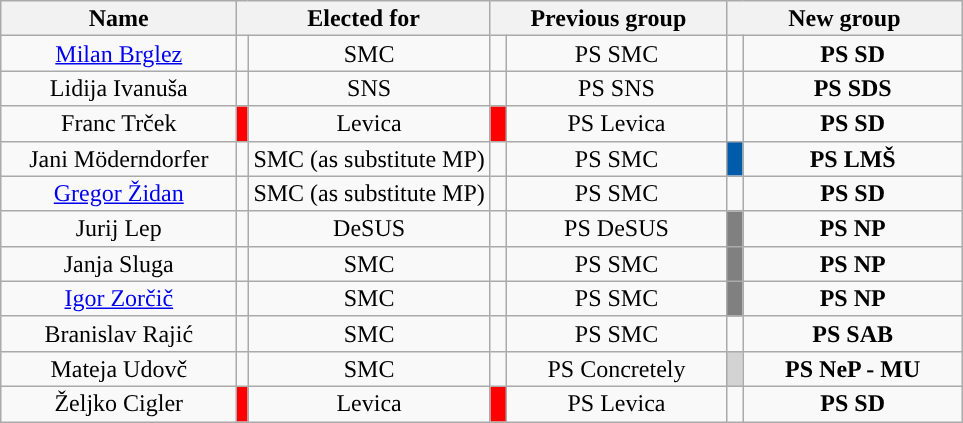<table class="wikitable" style="text-align: center;line-height:16px;">
<tr>
<th style="width:150px;">Name</th>
<th colspan="2" style="width:150px;">Elected for</th>
<th colspan="2" style="width:150px;">Previous group</th>
<th colspan="2" style="width:150px;">New group</th>
</tr>
<tr>
<td><a href='#'>Milan Brglez</a></td>
<td style="background:"></td>
<td>SMC</td>
<td style="background:"></td>
<td>PS SMC</td>
<td style="background:"></td>
<td><strong>PS SD</strong></td>
</tr>
<tr>
<td>Lidija Ivanuša</td>
<td style="background:"></td>
<td>SNS</td>
<td style="background:"></td>
<td>PS SNS</td>
<td style="background:"></td>
<td><strong>PS SDS</strong></td>
</tr>
<tr>
<td>Franc Trček</td>
<td style="background:red"></td>
<td>Levica</td>
<td style="background:red"></td>
<td>PS Levica</td>
<td style="background:"></td>
<td><strong>PS SD</strong></td>
</tr>
<tr>
<td>Jani Möderndorfer</td>
<td style="background:"></td>
<td>SMC (as substitute MP)</td>
<td style="background:"></td>
<td>PS SMC</td>
<td style="background:#005bab"></td>
<td><strong>PS LMŠ</strong></td>
</tr>
<tr>
<td><a href='#'>Gregor Židan</a></td>
<td style="background:"></td>
<td>SMC (as substitute MP)</td>
<td style="background:"></td>
<td>PS SMC</td>
<td style="background:"></td>
<td><strong>PS SD</strong></td>
</tr>
<tr>
<td>Jurij Lep</td>
<td style="background:"></td>
<td>DeSUS</td>
<td style="background:"></td>
<td>PS DeSUS</td>
<td style="background:gray;"></td>
<td><strong>PS NP</strong></td>
</tr>
<tr>
<td>Janja Sluga</td>
<td style="background:"></td>
<td>SMC</td>
<td style="background:"></td>
<td>PS SMC</td>
<td style="background:gray;"></td>
<td><strong>PS NP</strong></td>
</tr>
<tr>
<td><a href='#'>Igor Zorčič</a></td>
<td style="background:"></td>
<td>SMC</td>
<td style="background:"></td>
<td>PS SMC</td>
<td style="background:gray;"></td>
<td><strong>PS NP</strong></td>
</tr>
<tr>
<td>Branislav Rajić</td>
<td style="background:"></td>
<td>SMC</td>
<td style="background:"></td>
<td>PS SMC</td>
<td style="background:"></td>
<td><strong>PS SAB</strong></td>
</tr>
<tr>
<td>Mateja Udovč</td>
<td style="background:"></td>
<td>SMC</td>
<td style="background:"></td>
<td>PS Concretely</td>
<td style="background:Lightgrey;"></td>
<td><strong>PS NeP - MU</strong></td>
</tr>
<tr>
<td>Željko Cigler</td>
<td style="background:red"></td>
<td>Levica</td>
<td style="background:red"></td>
<td>PS Levica</td>
<td style="background:"></td>
<td><strong>PS SD</strong></td>
</tr>
</table>
